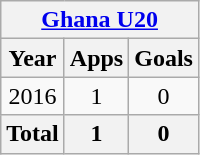<table class="wikitable" style="text-align:center">
<tr>
<th colspan=3><a href='#'>Ghana U20</a></th>
</tr>
<tr>
<th>Year</th>
<th>Apps</th>
<th>Goals</th>
</tr>
<tr>
<td>2016</td>
<td>1</td>
<td>0</td>
</tr>
<tr>
<th>Total</th>
<th>1</th>
<th>0</th>
</tr>
</table>
